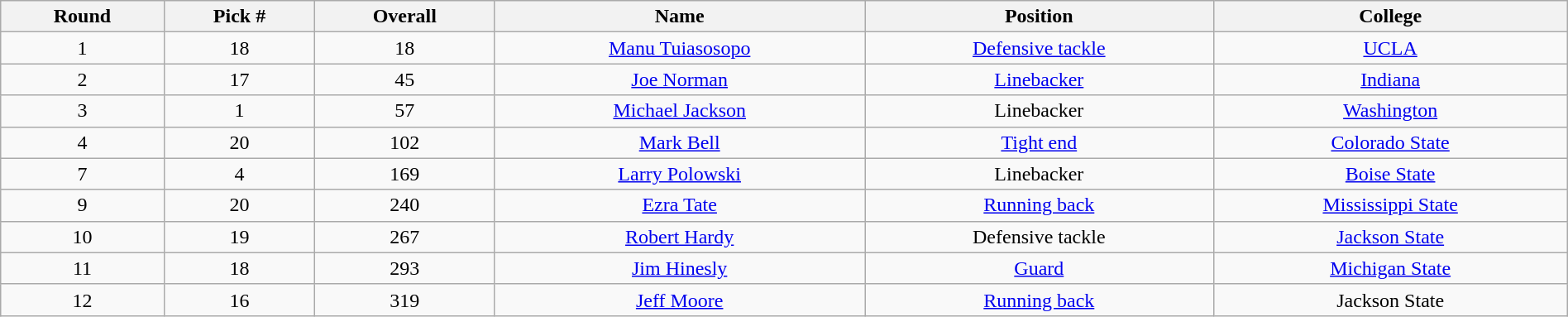<table class="wikitable sortable sortable" style="width: 100%; text-align:center">
<tr>
<th>Round</th>
<th>Pick #</th>
<th>Overall</th>
<th>Name</th>
<th>Position</th>
<th>College</th>
</tr>
<tr>
<td>1</td>
<td>18</td>
<td>18</td>
<td><a href='#'>Manu Tuiasosopo</a></td>
<td><a href='#'>Defensive tackle</a></td>
<td><a href='#'>UCLA</a></td>
</tr>
<tr>
<td>2</td>
<td>17</td>
<td>45</td>
<td><a href='#'>Joe Norman</a></td>
<td><a href='#'>Linebacker</a></td>
<td><a href='#'>Indiana</a></td>
</tr>
<tr>
<td>3</td>
<td>1</td>
<td>57</td>
<td><a href='#'>Michael Jackson</a></td>
<td>Linebacker</td>
<td><a href='#'>Washington</a></td>
</tr>
<tr>
<td>4</td>
<td>20</td>
<td>102</td>
<td><a href='#'>Mark Bell</a></td>
<td><a href='#'>Tight end</a></td>
<td><a href='#'>Colorado State</a></td>
</tr>
<tr>
<td>7</td>
<td>4</td>
<td>169</td>
<td><a href='#'>Larry Polowski</a></td>
<td>Linebacker</td>
<td><a href='#'>Boise State</a></td>
</tr>
<tr>
<td>9</td>
<td>20</td>
<td>240</td>
<td><a href='#'>Ezra Tate</a></td>
<td><a href='#'>Running back</a></td>
<td><a href='#'>Mississippi State</a></td>
</tr>
<tr>
<td>10</td>
<td>19</td>
<td>267</td>
<td><a href='#'>Robert Hardy</a></td>
<td>Defensive tackle</td>
<td><a href='#'>Jackson State</a></td>
</tr>
<tr>
<td>11</td>
<td>18</td>
<td>293</td>
<td><a href='#'>Jim Hinesly</a></td>
<td><a href='#'>Guard</a></td>
<td><a href='#'>Michigan State</a></td>
</tr>
<tr>
<td>12</td>
<td>16</td>
<td>319</td>
<td><a href='#'>Jeff Moore</a></td>
<td><a href='#'>Running back</a></td>
<td>Jackson State</td>
</tr>
</table>
